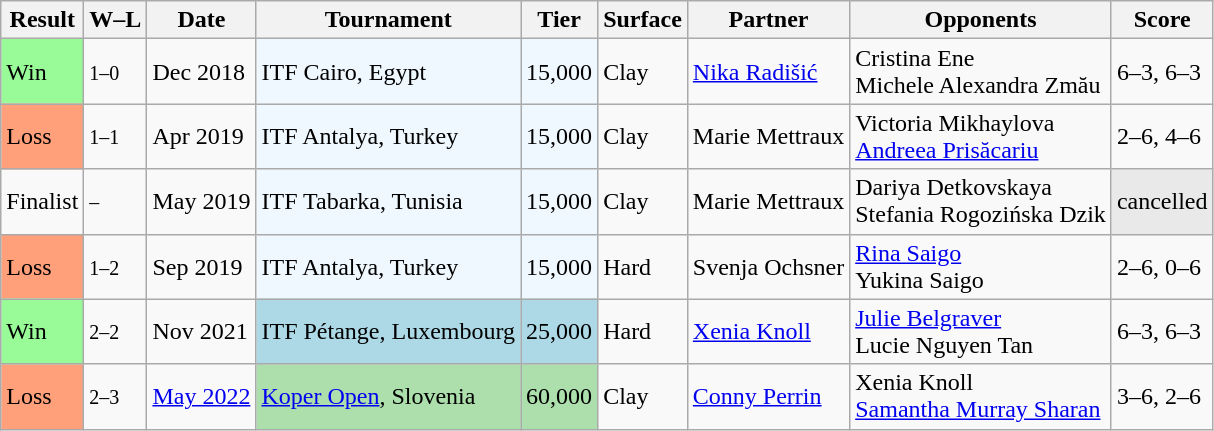<table class="sortable wikitable">
<tr>
<th>Result</th>
<th class="unsortable">W–L</th>
<th>Date</th>
<th>Tournament</th>
<th>Tier</th>
<th>Surface</th>
<th>Partner</th>
<th>Opponents</th>
<th class="unsortable">Score</th>
</tr>
<tr>
<td style="background:#98fb98;">Win</td>
<td><small>1–0</small></td>
<td>Dec 2018</td>
<td style="background:#f0f8ff;">ITF Cairo, Egypt</td>
<td style="background:#f0f8ff;">15,000</td>
<td>Clay</td>
<td> <a href='#'>Nika Radišić</a></td>
<td> Cristina Ene <br>  Michele Alexandra Zmău</td>
<td>6–3, 6–3</td>
</tr>
<tr>
<td style="background:#ffa07a;">Loss</td>
<td><small>1–1</small></td>
<td>Apr 2019</td>
<td style="background:#f0f8ff;">ITF Antalya, Turkey</td>
<td style="background:#f0f8ff;">15,000</td>
<td>Clay</td>
<td> Marie Mettraux</td>
<td> Victoria Mikhaylova <br>  <a href='#'>Andreea Prisăcariu</a></td>
<td>2–6, 4–6</td>
</tr>
<tr>
<td>Finalist</td>
<td><small>–</small></td>
<td>May 2019</td>
<td style="background:#f0f8ff;">ITF Tabarka, Tunisia</td>
<td style="background:#f0f8ff;">15,000</td>
<td>Clay</td>
<td> Marie Mettraux</td>
<td> Dariya Detkovskaya <br>  Stefania Rogozińska Dzik</td>
<td bgcolor=e9e9e9>cancelled</td>
</tr>
<tr>
<td style="background:#ffa07a;">Loss</td>
<td><small>1–2</small></td>
<td>Sep 2019</td>
<td style="background:#f0f8ff;">ITF Antalya, Turkey</td>
<td style="background:#f0f8ff;">15,000</td>
<td>Hard</td>
<td> Svenja Ochsner</td>
<td> <a href='#'>Rina Saigo</a> <br>  Yukina Saigo</td>
<td>2–6, 0–6</td>
</tr>
<tr>
<td style="background:#98fb98;">Win</td>
<td><small>2–2</small></td>
<td>Nov 2021</td>
<td style="background:lightblue;">ITF Pétange, Luxembourg</td>
<td style="background:lightblue;">25,000</td>
<td>Hard</td>
<td> <a href='#'>Xenia Knoll</a></td>
<td> <a href='#'>Julie Belgraver</a> <br>  Lucie Nguyen Tan</td>
<td>6–3, 6–3</td>
</tr>
<tr>
<td style="background:#ffa07a;">Loss</td>
<td><small>2–3</small></td>
<td><a href='#'>May 2022</a></td>
<td style="background:#addfad;"><a href='#'>Koper Open</a>, Slovenia</td>
<td style="background:#addfad;">60,000</td>
<td>Clay</td>
<td> <a href='#'>Conny Perrin</a></td>
<td> Xenia Knoll <br>  <a href='#'>Samantha Murray Sharan</a></td>
<td>3–6, 2–6</td>
</tr>
</table>
